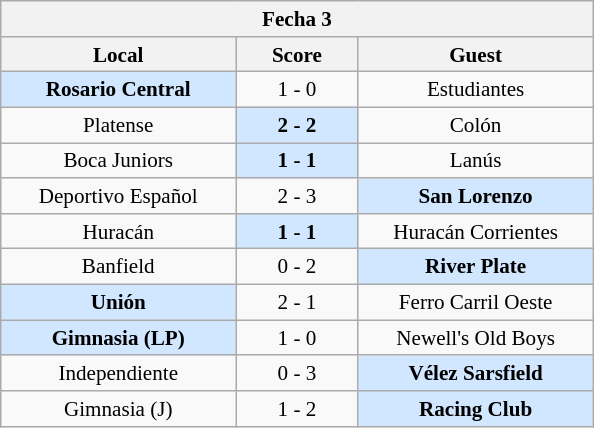<table class="wikitable nowrap" style="font-size:88%; float:left; margin-right:1em;">
<tr>
<th colspan=3 align=center>Fecha 3</th>
</tr>
<tr>
<th width="150">Local</th>
<th width="75">Score</th>
<th width="150">Guest</th>
</tr>
<tr align=center>
<td bgcolor=#D0E7FF><strong>Rosario Central</strong></td>
<td>1 - 0</td>
<td>Estudiantes</td>
</tr>
<tr align=center>
<td>Platense</td>
<td bgcolor=#D0E7FF><strong>2 - 2</strong></td>
<td>Colón</td>
</tr>
<tr align=center>
<td>Boca Juniors</td>
<td bgcolor=#D0E7FF><strong>1 - 1</strong></td>
<td>Lanús</td>
</tr>
<tr align=center>
<td>Deportivo Español</td>
<td>2 - 3</td>
<td bgcolor=#D0E7FF><strong>San Lorenzo</strong></td>
</tr>
<tr align=center>
<td>Huracán</td>
<td bgcolor=#D0E7FF><strong>1 - 1</strong></td>
<td>Huracán Corrientes</td>
</tr>
<tr align=center>
<td>Banfield</td>
<td>0 - 2</td>
<td bgcolor=#D0E7FF><strong>River Plate</strong></td>
</tr>
<tr align=center>
<td bgcolor=#D0E7FF><strong>Unión</strong></td>
<td>2 - 1</td>
<td>Ferro Carril Oeste</td>
</tr>
<tr align=center>
<td bgcolor=#D0E7FF><strong>Gimnasia (LP)</strong></td>
<td>1 - 0</td>
<td>Newell's Old Boys</td>
</tr>
<tr align=center>
<td>Independiente</td>
<td>0 - 3</td>
<td bgcolor=#D0E7FF><strong>Vélez Sarsfield</strong></td>
</tr>
<tr align=center>
<td>Gimnasia (J)</td>
<td>1 - 2</td>
<td bgcolor=#D0E7FF><strong>Racing Club</strong></td>
</tr>
</table>
